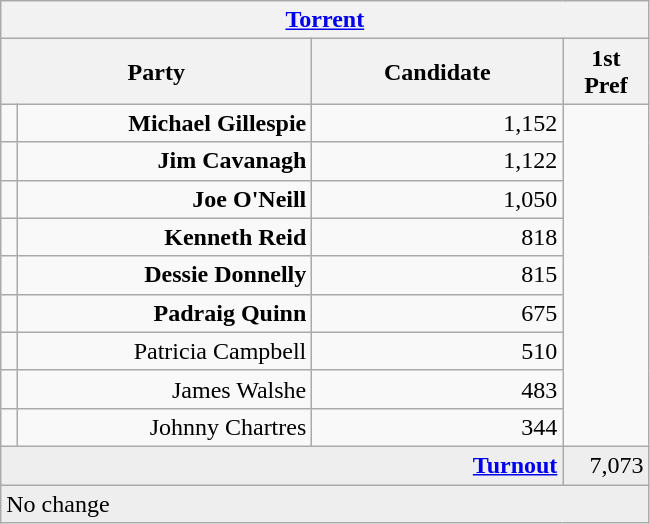<table class="wikitable">
<tr>
<th colspan="4" align="center"><a href='#'>Torrent</a></th>
</tr>
<tr>
<th colspan="2" align="center" width=200>Party</th>
<th width=160>Candidate</th>
<th width=50>1st Pref</th>
</tr>
<tr>
<td></td>
<td align="right"><strong>Michael Gillespie</strong></td>
<td align="right">1,152</td>
</tr>
<tr>
<td></td>
<td align="right"><strong>Jim Cavanagh</strong></td>
<td align="right">1,122</td>
</tr>
<tr>
<td></td>
<td align="right"><strong>Joe O'Neill</strong></td>
<td align="right">1,050</td>
</tr>
<tr>
<td></td>
<td align="right"><strong>Kenneth Reid</strong></td>
<td align="right">818</td>
</tr>
<tr>
<td></td>
<td align="right"><strong>Dessie Donnelly</strong></td>
<td align="right">815</td>
</tr>
<tr>
<td></td>
<td align="right"><strong>Padraig Quinn</strong></td>
<td align="right">675</td>
</tr>
<tr>
<td></td>
<td align="right">Patricia Campbell</td>
<td align="right">510</td>
</tr>
<tr>
<td></td>
<td align="right">James Walshe</td>
<td align="right">483</td>
</tr>
<tr>
<td></td>
<td align="right">Johnny Chartres</td>
<td align="right">344</td>
</tr>
<tr bgcolor="EEEEEE">
<td colspan=3 align="right"><strong><a href='#'>Turnout</a></strong></td>
<td align="right">7,073</td>
</tr>
<tr>
<td colspan=4 bgcolor="EEEEEE">No change</td>
</tr>
</table>
